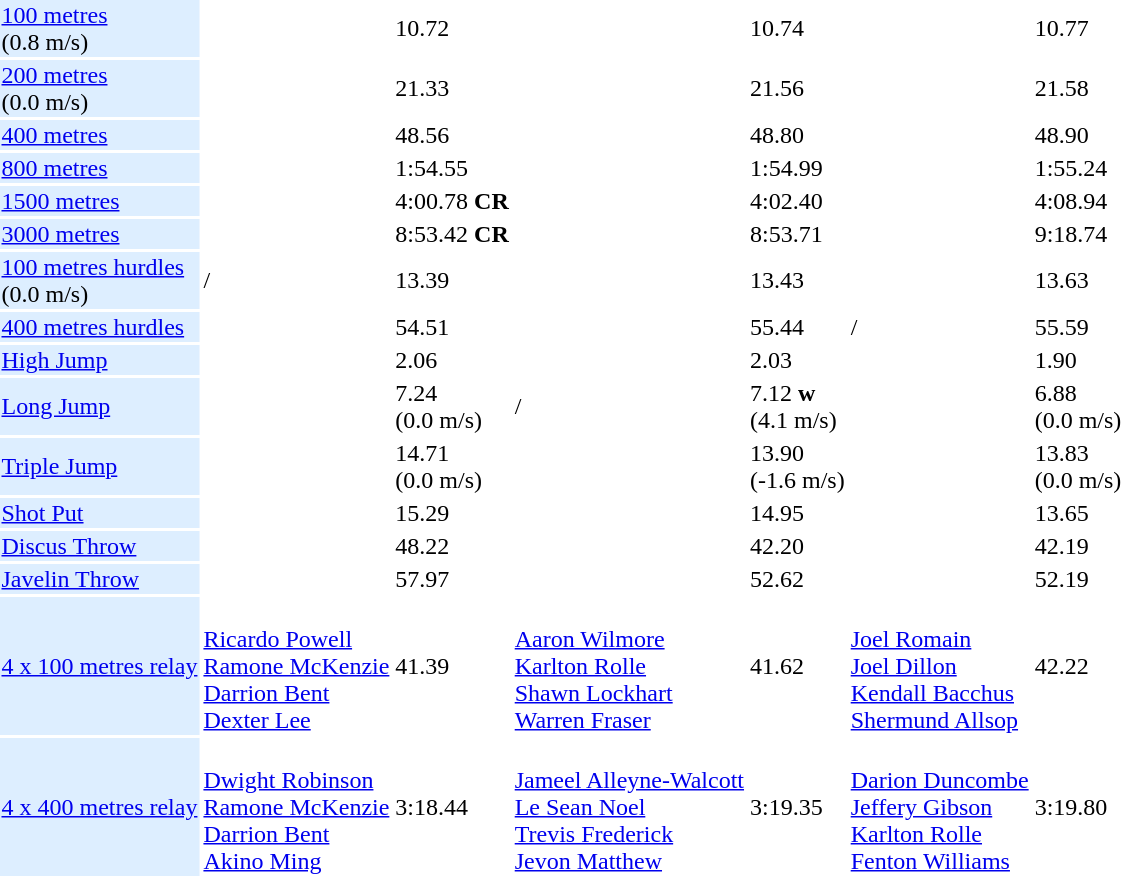<table>
<tr>
<td bgcolor = DDEEFF><a href='#'>100 metres</a> <br> (0.8 m/s)</td>
<td></td>
<td>10.72</td>
<td></td>
<td>10.74</td>
<td></td>
<td>10.77</td>
</tr>
<tr>
<td bgcolor = DDEEFF><a href='#'>200 metres</a> <br> (0.0 m/s)</td>
<td></td>
<td>21.33</td>
<td></td>
<td>21.56</td>
<td></td>
<td>21.58</td>
</tr>
<tr>
<td bgcolor = DDEEFF><a href='#'>400 metres</a></td>
<td></td>
<td>48.56</td>
<td></td>
<td>48.80</td>
<td></td>
<td>48.90</td>
</tr>
<tr>
<td bgcolor = DDEEFF><a href='#'>800 metres</a></td>
<td></td>
<td>1:54.55</td>
<td></td>
<td>1:54.99</td>
<td></td>
<td>1:55.24</td>
</tr>
<tr>
<td bgcolor = DDEEFF><a href='#'>1500 metres</a></td>
<td></td>
<td>4:00.78 <strong>CR</strong></td>
<td></td>
<td>4:02.40</td>
<td></td>
<td>4:08.94</td>
</tr>
<tr>
<td bgcolor = DDEEFF><a href='#'>3000 metres</a></td>
<td></td>
<td>8:53.42 <strong>CR</strong></td>
<td></td>
<td>8:53.71</td>
<td></td>
<td>9:18.74</td>
</tr>
<tr>
<td bgcolor = DDEEFF><a href='#'>100 metres hurdles</a> <br> (0.0 m/s)</td>
<td>/</td>
<td>13.39</td>
<td></td>
<td>13.43</td>
<td></td>
<td>13.63</td>
</tr>
<tr>
<td bgcolor = DDEEFF><a href='#'>400 metres hurdles</a></td>
<td></td>
<td>54.51</td>
<td></td>
<td>55.44</td>
<td>/</td>
<td>55.59</td>
</tr>
<tr>
<td bgcolor = DDEEFF><a href='#'>High Jump</a></td>
<td></td>
<td>2.06</td>
<td></td>
<td>2.03</td>
<td></td>
<td>1.90</td>
</tr>
<tr>
<td bgcolor = DDEEFF><a href='#'>Long Jump</a></td>
<td></td>
<td>7.24 <br> (0.0 m/s)</td>
<td>/</td>
<td>7.12 <strong>w</strong> <br> (4.1 m/s)</td>
<td></td>
<td>6.88 <br> (0.0 m/s)</td>
</tr>
<tr>
<td bgcolor = DDEEFF><a href='#'>Triple Jump</a></td>
<td></td>
<td>14.71 <br> (0.0 m/s)</td>
<td></td>
<td>13.90 <br> (-1.6 m/s)</td>
<td></td>
<td>13.83 <br> (0.0 m/s)</td>
</tr>
<tr>
<td bgcolor = DDEEFF><a href='#'>Shot Put</a></td>
<td></td>
<td>15.29</td>
<td></td>
<td>14.95</td>
<td></td>
<td>13.65</td>
</tr>
<tr>
<td bgcolor = DDEEFF><a href='#'>Discus Throw</a></td>
<td></td>
<td>48.22</td>
<td></td>
<td>42.20</td>
<td></td>
<td>42.19</td>
</tr>
<tr>
<td bgcolor = DDEEFF><a href='#'>Javelin Throw</a></td>
<td></td>
<td>57.97</td>
<td></td>
<td>52.62</td>
<td></td>
<td>52.19</td>
</tr>
<tr>
<td bgcolor = DDEEFF><a href='#'>4 x 100 metres relay</a></td>
<td> <br> <a href='#'>Ricardo Powell</a> <br> <a href='#'>Ramone McKenzie</a> <br> <a href='#'>Darrion Bent</a> <br> <a href='#'>Dexter Lee</a></td>
<td>41.39</td>
<td> <br> <a href='#'>Aaron Wilmore</a> <br> <a href='#'>Karlton Rolle</a> <br> <a href='#'>Shawn Lockhart</a> <br> <a href='#'>Warren Fraser</a></td>
<td>41.62</td>
<td> <br> <a href='#'>Joel Romain</a> <br> <a href='#'>Joel Dillon</a> <br> <a href='#'>Kendall Bacchus</a> <br> <a href='#'>Shermund Allsop</a></td>
<td>42.22</td>
</tr>
<tr>
<td bgcolor = DDEEFF><a href='#'>4 x 400 metres relay</a></td>
<td> <br> <a href='#'>Dwight Robinson</a> <br> <a href='#'>Ramone McKenzie</a> <br> <a href='#'>Darrion Bent</a> <br> <a href='#'>Akino Ming</a></td>
<td>3:18.44</td>
<td> <br> <a href='#'>Jameel Alleyne-Walcott</a> <br> <a href='#'>Le Sean Noel</a> <br> <a href='#'>Trevis Frederick</a> <br> <a href='#'>Jevon Matthew</a></td>
<td>3:19.35</td>
<td> <br> <a href='#'>Darion Duncombe</a> <br> <a href='#'>Jeffery Gibson</a> <br> <a href='#'>Karlton Rolle</a> <br> <a href='#'>Fenton Williams</a></td>
<td>3:19.80</td>
</tr>
</table>
